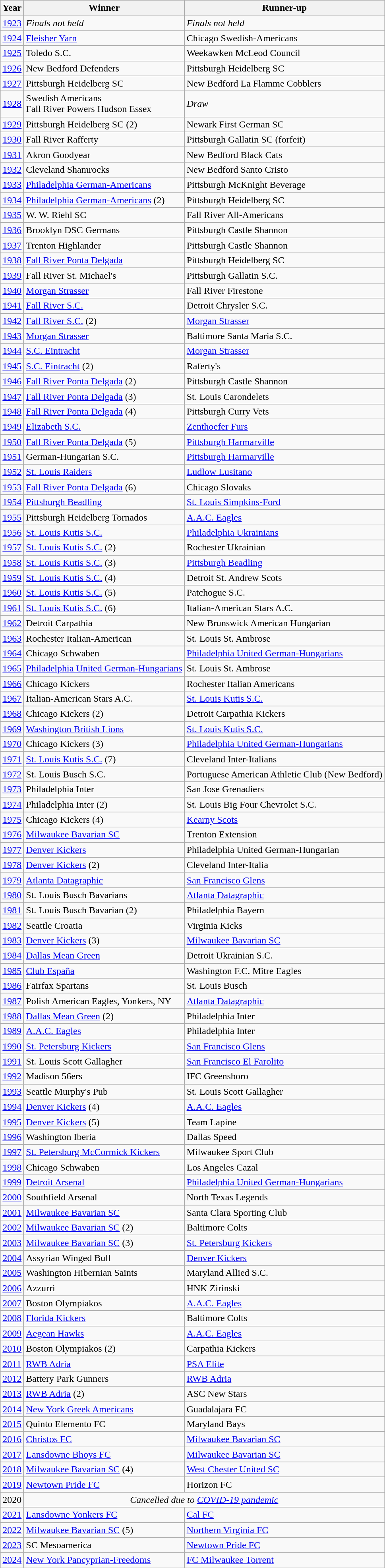<table class="wikitable">
<tr>
<th>Year</th>
<th>Winner</th>
<th>Runner-up</th>
</tr>
<tr>
<td><a href='#'>1923</a></td>
<td><em>Finals not held</em></td>
<td><em>Finals not held</em></td>
</tr>
<tr>
<td><a href='#'>1924</a></td>
<td><a href='#'>Fleisher Yarn</a></td>
<td>Chicago Swedish-Americans</td>
</tr>
<tr>
<td><a href='#'>1925</a></td>
<td>Toledo S.C.</td>
<td>Weekawken McLeod Council</td>
</tr>
<tr>
<td><a href='#'>1926</a></td>
<td>New Bedford Defenders</td>
<td>Pittsburgh Heidelberg SC</td>
</tr>
<tr>
<td><a href='#'>1927</a></td>
<td>Pittsburgh Heidelberg SC</td>
<td>New Bedford La Flamme Cobblers</td>
</tr>
<tr>
<td><a href='#'>1928</a></td>
<td>Swedish Americans<br>Fall River Powers Hudson Essex</td>
<td><em>Draw</em></td>
</tr>
<tr>
<td><a href='#'>1929</a></td>
<td>Pittsburgh Heidelberg SC (2)</td>
<td>Newark First German SC</td>
</tr>
<tr>
<td><a href='#'>1930</a></td>
<td>Fall River Rafferty</td>
<td>Pittsburgh Gallatin SC (forfeit)</td>
</tr>
<tr>
<td><a href='#'>1931</a></td>
<td>Akron Goodyear</td>
<td>New Bedford Black Cats</td>
</tr>
<tr>
<td><a href='#'>1932</a></td>
<td>Cleveland Shamrocks</td>
<td>New Bedford Santo Cristo</td>
</tr>
<tr>
<td><a href='#'>1933</a></td>
<td><a href='#'>Philadelphia German-Americans</a></td>
<td>Pittsburgh McKnight Beverage</td>
</tr>
<tr>
<td><a href='#'>1934</a></td>
<td><a href='#'>Philadelphia German-Americans</a> (2)</td>
<td>Pittsburgh Heidelberg SC</td>
</tr>
<tr>
<td><a href='#'>1935</a></td>
<td>W. W. Riehl SC</td>
<td>Fall River All-Americans</td>
</tr>
<tr>
<td><a href='#'>1936</a></td>
<td>Brooklyn DSC Germans</td>
<td>Pittsburgh Castle Shannon</td>
</tr>
<tr>
<td><a href='#'>1937</a></td>
<td>Trenton Highlander</td>
<td>Pittsburgh Castle Shannon</td>
</tr>
<tr>
<td><a href='#'>1938</a></td>
<td><a href='#'>Fall River Ponta Delgada</a></td>
<td>Pittsburgh Heidelberg SC</td>
</tr>
<tr>
<td><a href='#'>1939</a></td>
<td>Fall River St. Michael's</td>
<td>Pittsburgh Gallatin S.C.</td>
</tr>
<tr>
<td><a href='#'>1940</a></td>
<td><a href='#'>Morgan Strasser</a></td>
<td>Fall River Firestone</td>
</tr>
<tr>
<td><a href='#'>1941</a></td>
<td><a href='#'>Fall River S.C.</a></td>
<td>Detroit Chrysler S.C.</td>
</tr>
<tr>
<td><a href='#'>1942</a></td>
<td><a href='#'>Fall River S.C.</a> (2)</td>
<td><a href='#'>Morgan Strasser</a></td>
</tr>
<tr>
<td><a href='#'>1943</a></td>
<td><a href='#'>Morgan Strasser</a></td>
<td>Baltimore Santa Maria S.C.</td>
</tr>
<tr>
<td><a href='#'>1944</a></td>
<td><a href='#'>S.C. Eintracht</a></td>
<td><a href='#'>Morgan Strasser</a></td>
</tr>
<tr>
<td><a href='#'>1945</a></td>
<td><a href='#'>S.C. Eintracht</a> (2)</td>
<td>Raferty's</td>
</tr>
<tr>
<td><a href='#'>1946</a></td>
<td><a href='#'>Fall River Ponta Delgada</a> (2)</td>
<td>Pittsburgh Castle Shannon</td>
</tr>
<tr>
<td><a href='#'>1947</a></td>
<td><a href='#'>Fall River Ponta Delgada</a> (3)</td>
<td>St. Louis Carondelets</td>
</tr>
<tr>
<td><a href='#'>1948</a></td>
<td><a href='#'>Fall River Ponta Delgada</a> (4)</td>
<td>Pittsburgh Curry Vets</td>
</tr>
<tr>
<td><a href='#'>1949</a></td>
<td><a href='#'>Elizabeth S.C.</a></td>
<td><a href='#'>Zenthoefer Furs</a></td>
</tr>
<tr>
<td><a href='#'>1950</a></td>
<td><a href='#'>Fall River Ponta Delgada</a> (5)</td>
<td><a href='#'>Pittsburgh Harmarville</a></td>
</tr>
<tr>
<td><a href='#'>1951</a></td>
<td>German-Hungarian S.C.</td>
<td><a href='#'>Pittsburgh Harmarville</a></td>
</tr>
<tr>
<td><a href='#'>1952</a></td>
<td><a href='#'>St. Louis Raiders</a></td>
<td><a href='#'>Ludlow Lusitano</a></td>
</tr>
<tr>
<td><a href='#'>1953</a></td>
<td><a href='#'>Fall River Ponta Delgada</a> (6)</td>
<td>Chicago Slovaks</td>
</tr>
<tr>
<td><a href='#'>1954</a></td>
<td><a href='#'>Pittsburgh Beadling</a></td>
<td><a href='#'>St. Louis Simpkins-Ford</a></td>
</tr>
<tr>
<td><a href='#'>1955</a></td>
<td>Pittsburgh Heidelberg Tornados</td>
<td><a href='#'>A.A.C. Eagles</a></td>
</tr>
<tr>
<td><a href='#'>1956</a></td>
<td><a href='#'>St. Louis Kutis S.C.</a></td>
<td><a href='#'>Philadelphia Ukrainians</a></td>
</tr>
<tr>
<td><a href='#'>1957</a></td>
<td><a href='#'>St. Louis Kutis S.C.</a> (2)</td>
<td>Rochester Ukrainian</td>
</tr>
<tr>
<td><a href='#'>1958</a></td>
<td><a href='#'>St. Louis Kutis S.C.</a> (3)</td>
<td><a href='#'>Pittsburgh Beadling</a></td>
</tr>
<tr>
<td><a href='#'>1959</a></td>
<td><a href='#'>St. Louis Kutis S.C.</a> (4)</td>
<td>Detroit St. Andrew Scots</td>
</tr>
<tr>
<td><a href='#'>1960</a></td>
<td><a href='#'>St. Louis Kutis S.C.</a> (5)</td>
<td>Patchogue S.C.</td>
</tr>
<tr>
<td><a href='#'>1961</a></td>
<td><a href='#'>St. Louis Kutis S.C.</a> (6)</td>
<td>Italian-American Stars A.C.</td>
</tr>
<tr>
<td><a href='#'>1962</a></td>
<td>Detroit Carpathia</td>
<td>New Brunswick American Hungarian</td>
</tr>
<tr>
<td><a href='#'>1963</a></td>
<td>Rochester Italian-American</td>
<td>St. Louis St. Ambrose</td>
</tr>
<tr>
<td><a href='#'>1964</a></td>
<td>Chicago Schwaben</td>
<td><a href='#'>Philadelphia United German-Hungarians</a></td>
</tr>
<tr>
<td><a href='#'>1965</a></td>
<td><a href='#'>Philadelphia United German-Hungarians</a></td>
<td>St. Louis St. Ambrose</td>
</tr>
<tr>
<td><a href='#'>1966</a></td>
<td>Chicago Kickers</td>
<td>Rochester Italian Americans</td>
</tr>
<tr>
<td><a href='#'>1967</a></td>
<td>Italian-American Stars A.C.</td>
<td><a href='#'>St. Louis Kutis S.C.</a></td>
</tr>
<tr>
<td><a href='#'>1968</a></td>
<td>Chicago Kickers (2)</td>
<td>Detroit Carpathia Kickers</td>
</tr>
<tr>
<td><a href='#'>1969</a></td>
<td><a href='#'>Washington British Lions</a></td>
<td><a href='#'>St. Louis Kutis S.C.</a></td>
</tr>
<tr>
<td><a href='#'>1970</a></td>
<td>Chicago Kickers (3)</td>
<td><a href='#'>Philadelphia United German-Hungarians</a></td>
</tr>
<tr>
<td><a href='#'>1971</a></td>
<td><a href='#'>St. Louis Kutis S.C.</a> (7)</td>
<td>Cleveland Inter-Italians</td>
</tr>
<tr>
<td><a href='#'>1972</a></td>
<td>St. Louis Busch S.C.</td>
<td>Portuguese American Athletic Club (New Bedford)</td>
</tr>
<tr>
<td><a href='#'>1973</a></td>
<td>Philadelphia Inter</td>
<td>San Jose Grenadiers</td>
</tr>
<tr>
<td><a href='#'>1974</a></td>
<td>Philadelphia Inter (2)</td>
<td>St. Louis Big Four Chevrolet S.C.</td>
</tr>
<tr>
<td><a href='#'>1975</a></td>
<td>Chicago Kickers (4)</td>
<td><a href='#'>Kearny Scots</a></td>
</tr>
<tr>
<td><a href='#'>1976</a></td>
<td><a href='#'>Milwaukee Bavarian SC</a></td>
<td>Trenton Extension</td>
</tr>
<tr>
<td><a href='#'>1977</a></td>
<td><a href='#'>Denver Kickers</a></td>
<td>Philadelphia United German-Hungarian</td>
</tr>
<tr>
<td><a href='#'>1978</a></td>
<td><a href='#'>Denver Kickers</a> (2)</td>
<td>Cleveland Inter-Italia</td>
</tr>
<tr>
<td><a href='#'>1979</a></td>
<td><a href='#'>Atlanta Datagraphic</a></td>
<td><a href='#'>San Francisco Glens</a></td>
</tr>
<tr>
<td><a href='#'>1980</a></td>
<td>St. Louis Busch Bavarians</td>
<td><a href='#'>Atlanta Datagraphic</a></td>
</tr>
<tr>
<td><a href='#'>1981</a></td>
<td>St. Louis Busch Bavarian (2)</td>
<td>Philadelphia Bayern</td>
</tr>
<tr>
<td><a href='#'>1982</a></td>
<td>Seattle Croatia</td>
<td>Virginia Kicks</td>
</tr>
<tr>
<td><a href='#'>1983</a></td>
<td><a href='#'>Denver Kickers</a> (3)</td>
<td><a href='#'>Milwaukee Bavarian SC</a></td>
</tr>
<tr>
<td><a href='#'>1984</a></td>
<td><a href='#'>Dallas Mean Green</a></td>
<td>Detroit Ukrainian S.C.</td>
</tr>
<tr>
<td><a href='#'>1985</a></td>
<td><a href='#'>Club España</a></td>
<td>Washington F.C. Mitre Eagles</td>
</tr>
<tr>
<td><a href='#'>1986</a></td>
<td>Fairfax Spartans</td>
<td>St. Louis Busch</td>
</tr>
<tr>
<td><a href='#'>1987</a></td>
<td>Polish American Eagles, Yonkers, NY</td>
<td><a href='#'>Atlanta Datagraphic</a></td>
</tr>
<tr>
<td><a href='#'>1988</a></td>
<td><a href='#'>Dallas Mean Green</a> (2)</td>
<td>Philadelphia Inter</td>
</tr>
<tr>
<td><a href='#'>1989</a></td>
<td><a href='#'>A.A.C. Eagles</a></td>
<td>Philadelphia Inter</td>
</tr>
<tr>
<td><a href='#'>1990</a></td>
<td><a href='#'>St. Petersburg Kickers</a></td>
<td><a href='#'>San Francisco Glens</a></td>
</tr>
<tr>
<td><a href='#'>1991</a></td>
<td>St. Louis Scott Gallagher</td>
<td><a href='#'>San Francisco El Farolito</a></td>
</tr>
<tr>
<td><a href='#'>1992</a></td>
<td>Madison 56ers</td>
<td>IFC Greensboro</td>
</tr>
<tr>
<td><a href='#'>1993</a></td>
<td>Seattle Murphy's Pub</td>
<td>St. Louis Scott Gallagher</td>
</tr>
<tr>
<td><a href='#'>1994</a></td>
<td><a href='#'>Denver Kickers</a> (4)</td>
<td><a href='#'>A.A.C. Eagles</a></td>
</tr>
<tr>
<td><a href='#'>1995</a></td>
<td><a href='#'>Denver Kickers</a> (5)</td>
<td>Team Lapine</td>
</tr>
<tr>
<td><a href='#'>1996</a></td>
<td>Washington Iberia</td>
<td>Dallas Speed</td>
</tr>
<tr>
<td><a href='#'>1997</a></td>
<td><a href='#'>St. Petersburg McCormick Kickers</a></td>
<td>Milwaukee Sport Club</td>
</tr>
<tr>
<td><a href='#'>1998</a></td>
<td>Chicago Schwaben</td>
<td>Los Angeles Cazal</td>
</tr>
<tr>
<td><a href='#'>1999</a></td>
<td><a href='#'>Detroit Arsenal</a></td>
<td><a href='#'>Philadelphia United German-Hungarians</a></td>
</tr>
<tr>
<td><a href='#'>2000</a></td>
<td>Southfield Arsenal</td>
<td>North Texas Legends</td>
</tr>
<tr>
<td><a href='#'>2001</a></td>
<td><a href='#'>Milwaukee Bavarian SC</a></td>
<td>Santa Clara Sporting Club</td>
</tr>
<tr>
<td><a href='#'>2002</a></td>
<td><a href='#'>Milwaukee Bavarian SC</a> (2)</td>
<td>Baltimore Colts</td>
</tr>
<tr>
<td><a href='#'>2003</a></td>
<td><a href='#'>Milwaukee Bavarian SC</a> (3)</td>
<td><a href='#'>St. Petersburg Kickers</a></td>
</tr>
<tr>
<td><a href='#'>2004</a></td>
<td>Assyrian Winged Bull</td>
<td><a href='#'>Denver Kickers</a></td>
</tr>
<tr>
<td><a href='#'>2005</a></td>
<td>Washington Hibernian Saints</td>
<td>Maryland Allied S.C.</td>
</tr>
<tr>
<td><a href='#'>2006</a></td>
<td>Azzurri</td>
<td>HNK Zirinski</td>
</tr>
<tr>
<td><a href='#'>2007</a></td>
<td>Boston Olympiakos</td>
<td><a href='#'>A.A.C. Eagles</a></td>
</tr>
<tr>
<td><a href='#'>2008</a></td>
<td><a href='#'>Florida Kickers</a></td>
<td>Baltimore Colts</td>
</tr>
<tr>
<td><a href='#'>2009</a></td>
<td><a href='#'>Aegean Hawks</a></td>
<td><a href='#'>A.A.C. Eagles</a></td>
</tr>
<tr>
<td><a href='#'>2010</a></td>
<td>Boston Olympiakos (2)</td>
<td>Carpathia Kickers</td>
</tr>
<tr>
<td><a href='#'>2011</a></td>
<td><a href='#'>RWB Adria</a></td>
<td><a href='#'>PSA Elite</a></td>
</tr>
<tr>
<td><a href='#'>2012</a></td>
<td>Battery Park Gunners</td>
<td><a href='#'>RWB Adria</a></td>
</tr>
<tr>
<td><a href='#'>2013</a></td>
<td><a href='#'>RWB Adria</a> (2)</td>
<td>ASC New Stars</td>
</tr>
<tr>
<td><a href='#'>2014</a></td>
<td><a href='#'>New York Greek Americans</a></td>
<td>Guadalajara FC</td>
</tr>
<tr>
<td><a href='#'>2015</a></td>
<td>Quinto Elemento FC</td>
<td>Maryland Bays</td>
</tr>
<tr>
<td><a href='#'>2016</a></td>
<td><a href='#'>Christos FC</a></td>
<td><a href='#'>Milwaukee Bavarian SC</a></td>
</tr>
<tr>
<td><a href='#'>2017</a></td>
<td><a href='#'>Lansdowne Bhoys FC</a></td>
<td><a href='#'>Milwaukee Bavarian SC</a></td>
</tr>
<tr>
<td><a href='#'>2018</a></td>
<td><a href='#'>Milwaukee Bavarian SC</a> (4)</td>
<td><a href='#'>West Chester United SC</a></td>
</tr>
<tr>
<td><a href='#'>2019</a></td>
<td><a href='#'>Newtown Pride FC</a></td>
<td>Horizon FC</td>
</tr>
<tr>
<td>2020</td>
<td style="text-align:center;" colspan="2"><em>Cancelled due to <a href='#'>COVID-19 pandemic</a></em></td>
</tr>
<tr>
<td><a href='#'>2021</a></td>
<td><a href='#'>Lansdowne Yonkers FC</a></td>
<td><a href='#'>Cal FC</a></td>
</tr>
<tr>
<td><a href='#'>2022</a></td>
<td><a href='#'>Milwaukee Bavarian SC</a> (5)</td>
<td><a href='#'>Northern Virginia FC</a></td>
</tr>
<tr>
<td><a href='#'>2023</a></td>
<td>SC Mesoamerica</td>
<td><a href='#'>Newtown Pride FC</a></td>
</tr>
<tr>
<td><a href='#'>2024</a></td>
<td><a href='#'>New York Pancyprian-Freedoms</a></td>
<td><a href='#'>FC Milwaukee Torrent</a></td>
</tr>
</table>
